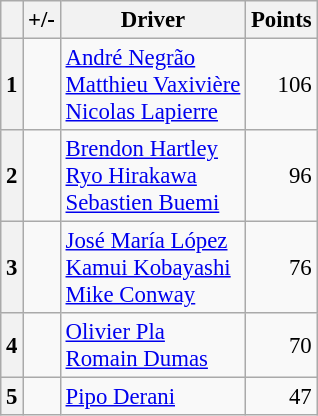<table class="wikitable" style="font-size:95%;">
<tr>
<th scope="col"></th>
<th scope="col">+/-</th>
<th scope="col">Driver</th>
<th scope="col">Points</th>
</tr>
<tr>
<th align="center">1</th>
<td align="left"></td>
<td> <a href='#'>André Negrão</a><br> <a href='#'>Matthieu Vaxivière</a><br> <a href='#'>Nicolas Lapierre</a></td>
<td align="right">106</td>
</tr>
<tr>
<th align="center">2</th>
<td align="left"></td>
<td> <a href='#'>Brendon Hartley</a><br> <a href='#'>Ryo Hirakawa</a><br> <a href='#'>Sebastien Buemi</a></td>
<td align="right">96</td>
</tr>
<tr>
<th align="center">3</th>
<td align="left"></td>
<td> <a href='#'>José María López</a><br> <a href='#'>Kamui Kobayashi</a><br> <a href='#'>Mike Conway</a></td>
<td align="right">76</td>
</tr>
<tr>
<th align="center">4</th>
<td align="left"></td>
<td> <a href='#'>Olivier Pla</a><br> <a href='#'>Romain Dumas</a></td>
<td align="right">70</td>
</tr>
<tr>
<th align="center">5</th>
<td align="left"></td>
<td> <a href='#'>Pipo Derani</a></td>
<td align="right">47</td>
</tr>
</table>
